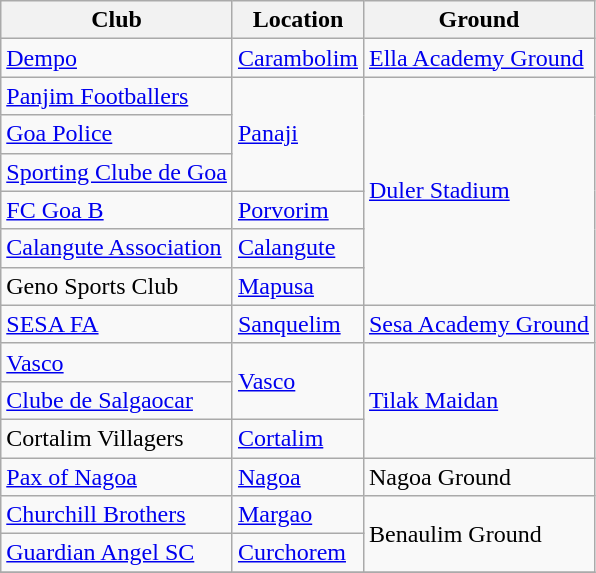<table class="wikitable sortable" align="center">
<tr>
<th>Club</th>
<th>Location</th>
<th>Ground</th>
</tr>
<tr>
<td><a href='#'>Dempo</a></td>
<td><a href='#'>Carambolim</a></td>
<td><a href='#'>Ella Academy Ground</a></td>
</tr>
<tr>
<td><a href='#'>Panjim Footballers</a></td>
<td rowspan="3"><a href='#'>Panaji</a></td>
<td rowspan="6"><a href='#'>Duler Stadium</a></td>
</tr>
<tr>
<td><a href='#'>Goa Police</a></td>
</tr>
<tr>
<td><a href='#'>Sporting Clube de Goa</a></td>
</tr>
<tr>
<td><a href='#'>FC Goa B</a></td>
<td><a href='#'>Porvorim</a></td>
</tr>
<tr>
<td><a href='#'>Calangute Association</a></td>
<td><a href='#'>Calangute</a></td>
</tr>
<tr>
<td>Geno Sports Club</td>
<td><a href='#'>Mapusa</a></td>
</tr>
<tr>
<td><a href='#'>SESA FA</a></td>
<td><a href='#'>Sanquelim</a></td>
<td><a href='#'>Sesa Academy Ground</a></td>
</tr>
<tr>
<td><a href='#'>Vasco</a></td>
<td rowspan="2"><a href='#'>Vasco</a></td>
<td rowspan="3"><a href='#'>Tilak Maidan</a></td>
</tr>
<tr>
<td><a href='#'>Clube de Salgaocar</a></td>
</tr>
<tr>
<td>Cortalim Villagers</td>
<td><a href='#'>Cortalim</a></td>
</tr>
<tr>
<td><a href='#'>Pax of Nagoa</a></td>
<td><a href='#'>Nagoa</a></td>
<td>Nagoa Ground</td>
</tr>
<tr>
<td><a href='#'>Churchill Brothers</a></td>
<td><a href='#'>Margao</a></td>
<td rowspan="2">Benaulim Ground</td>
</tr>
<tr>
<td><a href='#'>Guardian Angel SC</a></td>
<td><a href='#'>Curchorem</a></td>
</tr>
<tr>
</tr>
</table>
